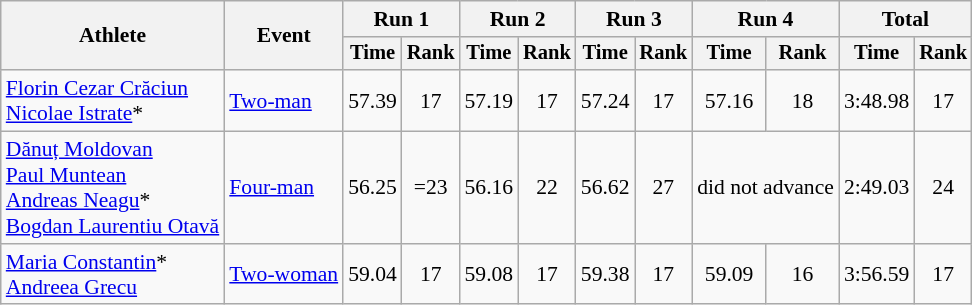<table class="wikitable" style="font-size:90%">
<tr>
<th rowspan="2">Athlete</th>
<th rowspan="2">Event</th>
<th colspan="2">Run 1</th>
<th colspan="2">Run 2</th>
<th colspan="2">Run 3</th>
<th colspan="2">Run 4</th>
<th colspan="2">Total</th>
</tr>
<tr style="font-size:95%">
<th>Time</th>
<th>Rank</th>
<th>Time</th>
<th>Rank</th>
<th>Time</th>
<th>Rank</th>
<th>Time</th>
<th>Rank</th>
<th>Time</th>
<th>Rank</th>
</tr>
<tr align=center>
<td align=left><a href='#'>Florin Cezar Crăciun</a><br><a href='#'>Nicolae Istrate</a>*</td>
<td align=left><a href='#'>Two-man</a></td>
<td>57.39</td>
<td>17</td>
<td>57.19</td>
<td>17</td>
<td>57.24</td>
<td>17</td>
<td>57.16</td>
<td>18</td>
<td>3:48.98</td>
<td>17</td>
</tr>
<tr align=center>
<td align=left><a href='#'>Dănuț Moldovan</a><br><a href='#'>Paul Muntean</a><br><a href='#'>Andreas Neagu</a>*<br><a href='#'>Bogdan Laurentiu Otavă</a></td>
<td align=left><a href='#'>Four-man</a></td>
<td>56.25</td>
<td>=23</td>
<td>56.16</td>
<td>22</td>
<td>56.62</td>
<td>27</td>
<td colspan=2>did not advance</td>
<td>2:49.03</td>
<td>24</td>
</tr>
<tr align=center>
<td align=left><a href='#'>Maria Constantin</a>*<br><a href='#'>Andreea Grecu</a></td>
<td align=left><a href='#'>Two-woman</a></td>
<td>59.04</td>
<td>17</td>
<td>59.08</td>
<td>17</td>
<td>59.38</td>
<td>17</td>
<td>59.09</td>
<td>16</td>
<td>3:56.59</td>
<td>17</td>
</tr>
</table>
